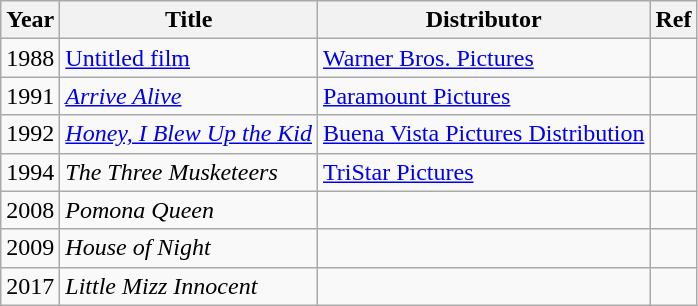<table class="wikitable">
<tr>
<th>Year</th>
<th>Title</th>
<th>Distributor</th>
<th>Ref</th>
</tr>
<tr>
<td>1988</td>
<td><a href='#'>Untitled film</a></td>
<td><a href='#'>Warner Bros. Pictures</a></td>
<td></td>
</tr>
<tr>
<td>1991</td>
<td><em><a href='#'>Arrive Alive</a></em></td>
<td><a href='#'>Paramount Pictures</a></td>
<td></td>
</tr>
<tr>
<td>1992</td>
<td><em><a href='#'>Honey, I Blew Up the Kid</a></em></td>
<td><a href='#'>Buena Vista Pictures Distribution</a></td>
<td></td>
</tr>
<tr>
<td>1994</td>
<td><em>The Three Musketeers</em></td>
<td><a href='#'>TriStar Pictures</a></td>
<td></td>
</tr>
<tr>
<td>2008</td>
<td><em>Pomona Queen</em></td>
<td></td>
<td></td>
</tr>
<tr>
<td>2009</td>
<td><em>House of Night</em></td>
<td></td>
<td></td>
</tr>
<tr>
<td>2017</td>
<td><em>Little Mizz Innocent</em></td>
<td></td>
<td></td>
</tr>
</table>
